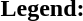<table class="toccolours" style="font-size:100%; white-space:nowrap;">
<tr>
<td><strong>Legend:</strong></td>
<td>      </td>
</tr>
<tr>
<td></td>
</tr>
<tr>
<td></td>
</tr>
</table>
